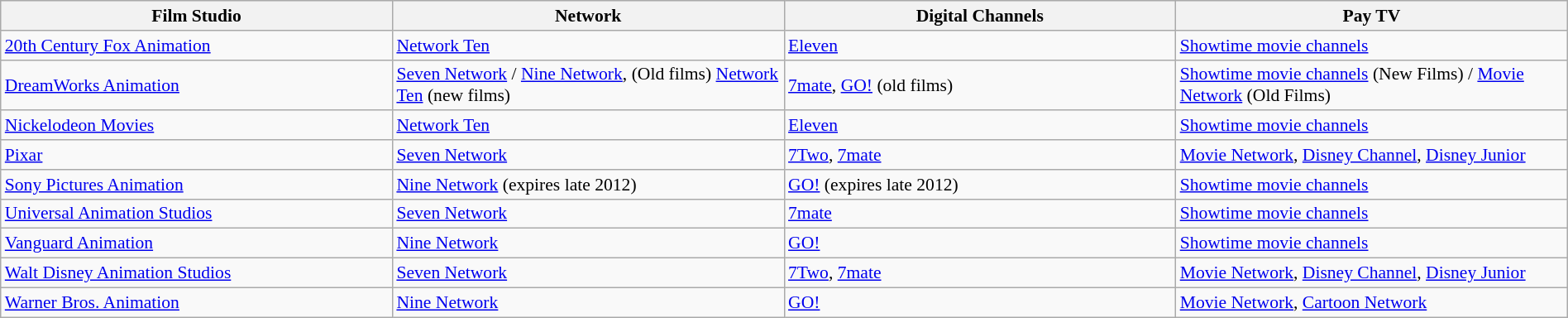<table class="wikitable sortable" width="100%" style="font-size:90%;">
<tr bgcolor="#efefef">
<th width=20%>Film Studio</th>
<th width=20%>Network</th>
<th width=20%>Digital Channels</th>
<th width=20%>Pay TV</th>
</tr>
<tr>
<td><a href='#'>20th Century Fox Animation</a></td>
<td><a href='#'>Network Ten</a></td>
<td><a href='#'>Eleven</a></td>
<td><a href='#'>Showtime movie channels</a></td>
</tr>
<tr>
<td><a href='#'>DreamWorks Animation</a></td>
<td><a href='#'>Seven Network</a> / <a href='#'>Nine Network</a>, (Old films) <a href='#'>Network Ten</a> (new films)</td>
<td><a href='#'>7mate</a>, <a href='#'>GO!</a> (old films)</td>
<td><a href='#'>Showtime movie channels</a> (New Films) / <a href='#'>Movie Network</a> (Old Films)</td>
</tr>
<tr>
<td><a href='#'>Nickelodeon Movies</a></td>
<td><a href='#'>Network Ten</a></td>
<td><a href='#'>Eleven</a></td>
<td><a href='#'>Showtime movie channels</a></td>
</tr>
<tr>
<td><a href='#'>Pixar</a></td>
<td><a href='#'>Seven Network</a></td>
<td><a href='#'>7Two</a>, <a href='#'>7mate</a></td>
<td><a href='#'>Movie Network</a>, <a href='#'>Disney Channel</a>, <a href='#'>Disney Junior</a></td>
</tr>
<tr>
<td><a href='#'>Sony Pictures Animation</a></td>
<td><a href='#'>Nine Network</a> (expires late 2012)</td>
<td><a href='#'>GO!</a> (expires late 2012)</td>
<td><a href='#'>Showtime movie channels</a></td>
</tr>
<tr>
<td><a href='#'>Universal Animation Studios</a></td>
<td><a href='#'>Seven Network</a></td>
<td><a href='#'>7mate</a></td>
<td><a href='#'>Showtime movie channels</a></td>
</tr>
<tr>
<td><a href='#'>Vanguard Animation</a></td>
<td><a href='#'>Nine Network</a></td>
<td><a href='#'>GO!</a></td>
<td><a href='#'>Showtime movie channels</a></td>
</tr>
<tr>
<td><a href='#'>Walt Disney Animation Studios</a></td>
<td><a href='#'>Seven Network</a></td>
<td><a href='#'>7Two</a>, <a href='#'>7mate</a></td>
<td><a href='#'>Movie Network</a>, <a href='#'>Disney Channel</a>, <a href='#'>Disney Junior</a></td>
</tr>
<tr>
<td><a href='#'>Warner Bros. Animation</a></td>
<td><a href='#'>Nine Network</a></td>
<td><a href='#'>GO!</a></td>
<td><a href='#'>Movie Network</a>, <a href='#'>Cartoon Network</a></td>
</tr>
</table>
